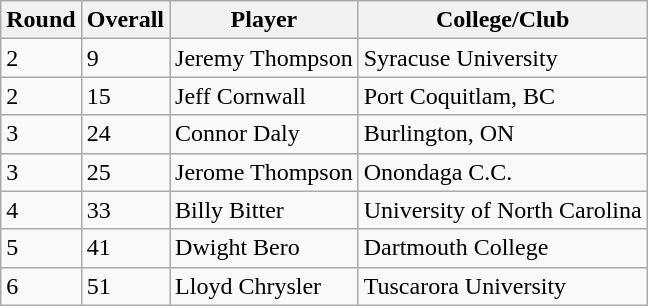<table class="wikitable">
<tr>
<th>Round</th>
<th>Overall</th>
<th>Player</th>
<th>College/Club</th>
</tr>
<tr>
<td>2</td>
<td>9</td>
<td>Jeremy Thompson</td>
<td>Syracuse University</td>
</tr>
<tr>
<td>2</td>
<td>15</td>
<td>Jeff Cornwall</td>
<td>Port Coquitlam, BC</td>
</tr>
<tr>
<td>3</td>
<td>24</td>
<td>Connor Daly</td>
<td>Burlington, ON</td>
</tr>
<tr>
<td>3</td>
<td>25</td>
<td>Jerome Thompson</td>
<td>Onondaga C.C.</td>
</tr>
<tr>
<td>4</td>
<td>33</td>
<td>Billy Bitter</td>
<td>University of North Carolina</td>
</tr>
<tr>
<td>5</td>
<td>41</td>
<td>Dwight Bero</td>
<td>Dartmouth College</td>
</tr>
<tr>
<td>6</td>
<td>51</td>
<td>Lloyd Chrysler</td>
<td>Tuscarora University</td>
</tr>
</table>
